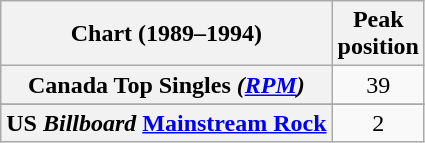<table class="wikitable sortable plainrowheaders">
<tr>
<th>Chart (1989–1994)</th>
<th>Peak<br>position</th>
</tr>
<tr>
<th scope="row">Canada Top Singles <em>(<a href='#'>RPM</a>)</em></th>
<td style="text-align:center;">39</td>
</tr>
<tr>
</tr>
<tr>
<th scope="row">US <em>Billboard</em> <a href='#'>Mainstream Rock</a></th>
<td align="center">2</td>
</tr>
</table>
